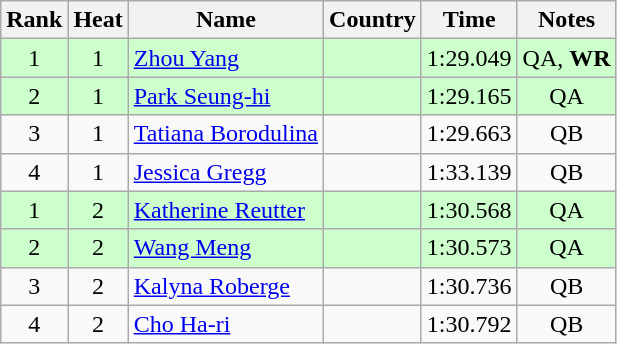<table class="wikitable sortable" style="text-align:center">
<tr>
<th>Rank</th>
<th>Heat</th>
<th>Name</th>
<th>Country</th>
<th>Time</th>
<th>Notes</th>
</tr>
<tr bgcolor=ccffcc>
<td>1</td>
<td>1</td>
<td align=left><a href='#'>Zhou Yang</a></td>
<td align=left></td>
<td>1:29.049</td>
<td>QA, <strong>WR</strong></td>
</tr>
<tr bgcolor=ccffcc>
<td>2</td>
<td>1</td>
<td align=left><a href='#'>Park Seung-hi</a></td>
<td align=left></td>
<td>1:29.165</td>
<td>QA</td>
</tr>
<tr>
<td>3</td>
<td>1</td>
<td align=left><a href='#'>Tatiana Borodulina</a></td>
<td align=left></td>
<td>1:29.663</td>
<td>QB</td>
</tr>
<tr>
<td>4</td>
<td>1</td>
<td align=left><a href='#'>Jessica Gregg</a></td>
<td align=left></td>
<td>1:33.139</td>
<td>QB</td>
</tr>
<tr bgcolor=ccffcc>
<td>1</td>
<td>2</td>
<td align=left><a href='#'>Katherine Reutter</a></td>
<td align=left></td>
<td>1:30.568</td>
<td>QA</td>
</tr>
<tr bgcolor=ccffcc>
<td>2</td>
<td>2</td>
<td align=left><a href='#'>Wang Meng</a></td>
<td align=left></td>
<td>1:30.573</td>
<td>QA</td>
</tr>
<tr>
<td>3</td>
<td>2</td>
<td align=left><a href='#'>Kalyna Roberge</a></td>
<td align=left></td>
<td>1:30.736</td>
<td>QB</td>
</tr>
<tr>
<td>4</td>
<td>2</td>
<td align=left><a href='#'>Cho Ha-ri</a></td>
<td align=left></td>
<td>1:30.792</td>
<td>QB</td>
</tr>
</table>
